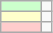<table class="wikitable" style="font-size: 95%; border: gray solid 1px; border-collapse: collapse;text-align:center style="float:left; width:23%">
<tr>
<td style="background: #CCFFCC;" width="20"></td>
<td align="left"></td>
</tr>
<tr>
<td style="background: #FFFFCC;" width="20"></td>
<td align="left"></td>
</tr>
<tr>
<td style="background: #FFCCCC;" width="20"></td>
<td align="left"></td>
</tr>
</table>
